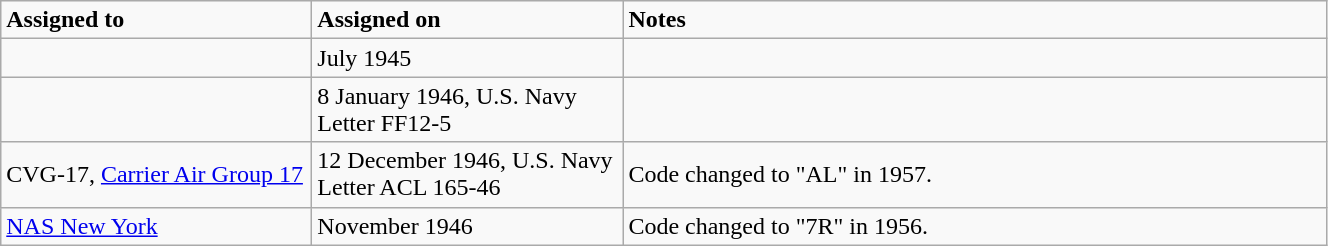<table class="wikitable" style="width: 70%;">
<tr>
<td style="width: 200px;"><strong>Assigned to</strong></td>
<td style="width: 200px;"><strong>Assigned on</strong></td>
<td><strong>Notes</strong></td>
</tr>
<tr>
<td></td>
<td>July 1945</td>
<td></td>
</tr>
<tr>
<td></td>
<td>8 January 1946, U.S. Navy Letter FF12-5</td>
<td></td>
</tr>
<tr>
<td>CVG-17, <a href='#'>Carrier Air Group 17</a></td>
<td>12 December 1946, U.S. Navy Letter ACL 165-46</td>
<td>Code changed to "AL" in 1957.</td>
</tr>
<tr>
<td><a href='#'>NAS New York</a></td>
<td>November 1946</td>
<td>Code changed to "7R" in 1956.</td>
</tr>
</table>
